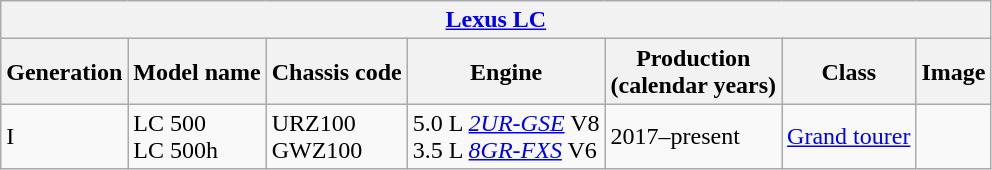<table class="wikitable collapsible" style="font-size:97% style="width:90%; text-align:center">
<tr>
<th colspan=7 align=left><a href='#'>Lexus LC</a></th>
</tr>
<tr>
<th>Generation</th>
<th>Model name</th>
<th>Chassis code</th>
<th>Engine</th>
<th>Production<br>(calendar years)</th>
<th>Class</th>
<th>Image</th>
</tr>
<tr>
<td>I</td>
<td>LC 500<br>LC 500h</td>
<td>URZ100<br>GWZ100</td>
<td>5.0 L <em><a href='#'>2UR-GSE</a></em> V8<br>3.5 L <em><a href='#'>8GR-FXS</a></em> V6</td>
<td>2017–present</td>
<td><a href='#'>Grand tourer</a></td>
<td></td>
</tr>
</table>
